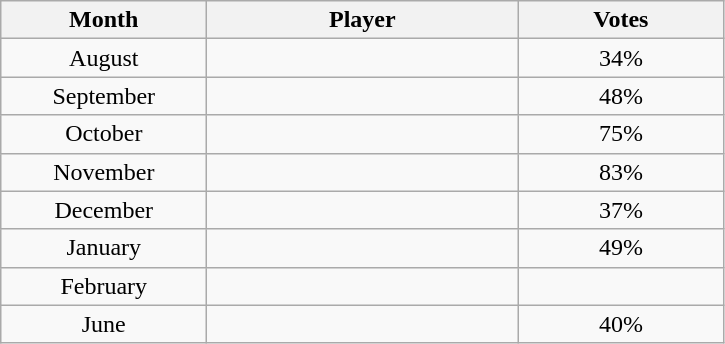<table class="wikitable" style="text-align:center">
<tr>
<th>Month</th>
<th>Player</th>
<th>Votes</th>
</tr>
<tr>
<td style="width:130px;">August</td>
<td style="width:200px;"></td>
<td style="width:130px;">34%</td>
</tr>
<tr>
<td style="width:130px;">September</td>
<td style="width:200px;"></td>
<td style="width:130px;">48%</td>
</tr>
<tr>
<td style="width:130px;">October</td>
<td style="width:200px;"></td>
<td style="width:130px;">75%</td>
</tr>
<tr>
<td style="width:130px;">November</td>
<td style="width:200px;"></td>
<td style="width:130px;">83%</td>
</tr>
<tr>
<td style="width:130px;">December</td>
<td style="width:200px;"></td>
<td style="width:130px;">37%</td>
</tr>
<tr>
<td style="width:130px;">January</td>
<td style="width:200px;"></td>
<td style="width:130px;">49%</td>
</tr>
<tr>
<td style="width:130px;">February</td>
<td style="width:200px;"></td>
<td style="width:130px;"></td>
</tr>
<tr>
<td style="width:130px;">June</td>
<td style="width:200px;"></td>
<td style="width:130px;">40%</td>
</tr>
</table>
